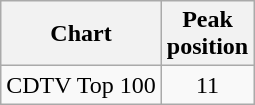<table class="wikitable">
<tr>
<th>Chart</th>
<th>Peak<br>position</th>
</tr>
<tr>
<td>CDTV Top 100</td>
<td align="center">11</td>
</tr>
</table>
